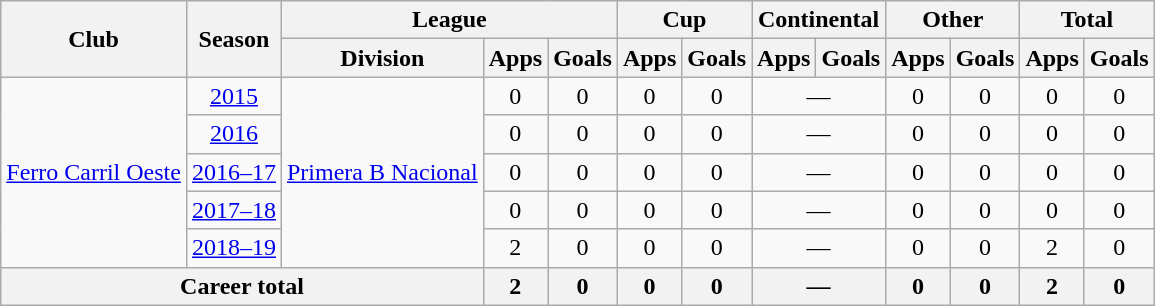<table class="wikitable" style="text-align:center">
<tr>
<th rowspan="2">Club</th>
<th rowspan="2">Season</th>
<th colspan="3">League</th>
<th colspan="2">Cup</th>
<th colspan="2">Continental</th>
<th colspan="2">Other</th>
<th colspan="2">Total</th>
</tr>
<tr>
<th>Division</th>
<th>Apps</th>
<th>Goals</th>
<th>Apps</th>
<th>Goals</th>
<th>Apps</th>
<th>Goals</th>
<th>Apps</th>
<th>Goals</th>
<th>Apps</th>
<th>Goals</th>
</tr>
<tr>
<td rowspan="5"><a href='#'>Ferro Carril Oeste</a></td>
<td><a href='#'>2015</a></td>
<td rowspan="5"><a href='#'>Primera B Nacional</a></td>
<td>0</td>
<td>0</td>
<td>0</td>
<td>0</td>
<td colspan="2">—</td>
<td>0</td>
<td>0</td>
<td>0</td>
<td>0</td>
</tr>
<tr>
<td><a href='#'>2016</a></td>
<td>0</td>
<td>0</td>
<td>0</td>
<td>0</td>
<td colspan="2">—</td>
<td>0</td>
<td>0</td>
<td>0</td>
<td>0</td>
</tr>
<tr>
<td><a href='#'>2016–17</a></td>
<td>0</td>
<td>0</td>
<td>0</td>
<td>0</td>
<td colspan="2">—</td>
<td>0</td>
<td>0</td>
<td>0</td>
<td>0</td>
</tr>
<tr>
<td><a href='#'>2017–18</a></td>
<td>0</td>
<td>0</td>
<td>0</td>
<td>0</td>
<td colspan="2">—</td>
<td>0</td>
<td>0</td>
<td>0</td>
<td>0</td>
</tr>
<tr>
<td><a href='#'>2018–19</a></td>
<td>2</td>
<td>0</td>
<td>0</td>
<td>0</td>
<td colspan="2">—</td>
<td>0</td>
<td>0</td>
<td>2</td>
<td>0</td>
</tr>
<tr>
<th colspan="3">Career total</th>
<th>2</th>
<th>0</th>
<th>0</th>
<th>0</th>
<th colspan="2">—</th>
<th>0</th>
<th>0</th>
<th>2</th>
<th>0</th>
</tr>
</table>
